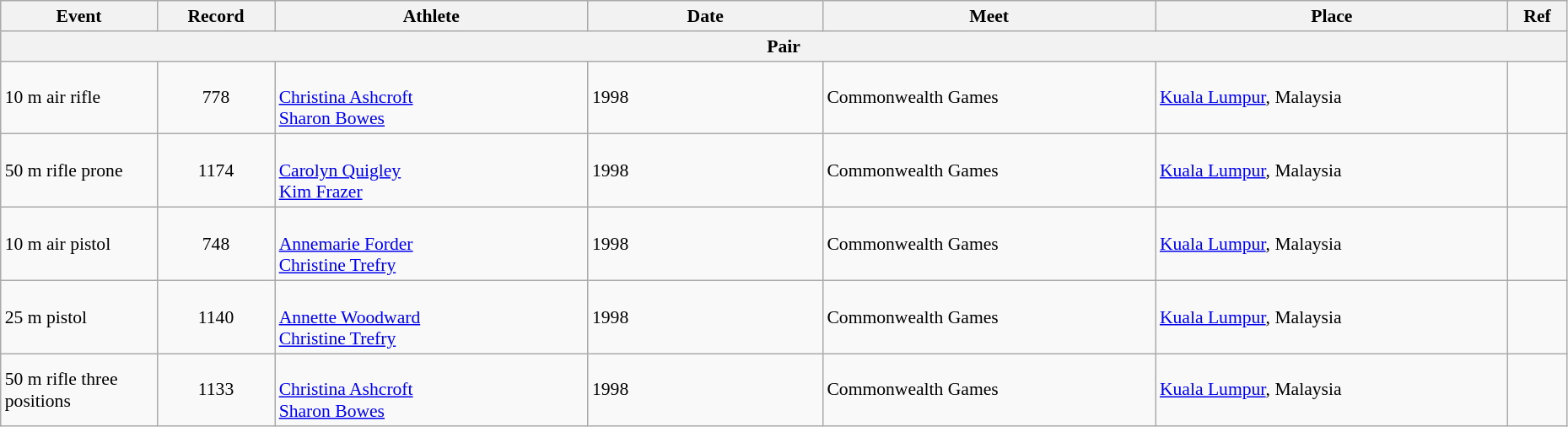<table class="wikitable" style="font-size:90%; width: 98%;">
<tr>
<th width=8%>Event</th>
<th width=6%>Record</th>
<th width=16%>Athlete</th>
<th width=12%>Date</th>
<th width=17%>Meet</th>
<th width=18%>Place</th>
<th width=3%>Ref</th>
</tr>
<tr bgcolor="#DDDDDD">
<th colspan="8">Pair</th>
</tr>
<tr>
<td>10 m air rifle</td>
<td align=center>778</td>
<td><br><a href='#'>Christina Ashcroft</a><br><a href='#'>Sharon Bowes</a></td>
<td>1998</td>
<td>Commonwealth Games</td>
<td> <a href='#'>Kuala Lumpur</a>, Malaysia</td>
<td></td>
</tr>
<tr>
<td>50 m rifle prone</td>
<td align=center>1174</td>
<td><br><a href='#'>Carolyn Quigley</a><br><a href='#'>Kim Frazer</a></td>
<td>1998</td>
<td>Commonwealth Games</td>
<td> <a href='#'>Kuala Lumpur</a>, Malaysia</td>
<td></td>
</tr>
<tr>
<td>10 m air pistol</td>
<td align=center>748</td>
<td><br><a href='#'>Annemarie Forder</a><br><a href='#'>Christine Trefry</a></td>
<td>1998</td>
<td>Commonwealth Games</td>
<td> <a href='#'>Kuala Lumpur</a>, Malaysia</td>
<td></td>
</tr>
<tr>
<td>25 m pistol</td>
<td align=center>1140</td>
<td><br><a href='#'>Annette Woodward</a><br><a href='#'>Christine Trefry</a></td>
<td>1998</td>
<td>Commonwealth Games</td>
<td> <a href='#'>Kuala Lumpur</a>, Malaysia</td>
<td></td>
</tr>
<tr>
<td>50 m rifle three positions</td>
<td align=center>1133</td>
<td><br><a href='#'>Christina Ashcroft</a><br><a href='#'>Sharon Bowes</a></td>
<td>1998</td>
<td>Commonwealth Games</td>
<td> <a href='#'>Kuala Lumpur</a>, Malaysia</td>
<td></td>
</tr>
</table>
